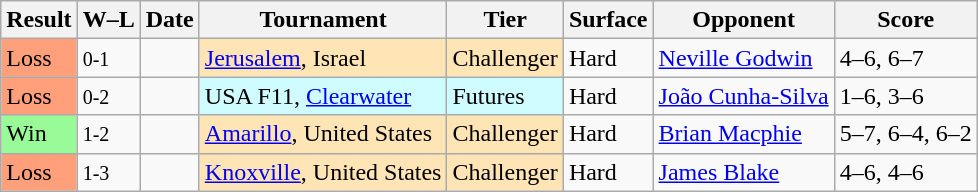<table class="sortable wikitable">
<tr>
<th>Result</th>
<th class="unsortable">W–L</th>
<th>Date</th>
<th>Tournament</th>
<th>Tier</th>
<th>Surface</th>
<th>Opponent</th>
<th class="unsortable">Score</th>
</tr>
<tr>
<td style="background:#ffa07a;">Loss</td>
<td><small>0-1</small></td>
<td></td>
<td style="background:moccasin;"><a href='#'>Jerusalem</a>, Israel</td>
<td style="background:moccasin;">Challenger</td>
<td>Hard</td>
<td> <a href='#'>Neville Godwin</a></td>
<td>4–6, 6–7</td>
</tr>
<tr>
<td style="background:#ffa07a;">Loss</td>
<td><small>0-2</small></td>
<td></td>
<td style="background:#cffcff;">USA F11, <a href='#'>Clearwater</a></td>
<td style="background:#cffcff;">Futures</td>
<td>Hard</td>
<td> <a href='#'>João Cunha-Silva</a></td>
<td>1–6, 3–6</td>
</tr>
<tr>
<td style="background:#98fb98;">Win</td>
<td><small>1-2</small></td>
<td></td>
<td style="background:moccasin;"><a href='#'>Amarillo</a>, United States</td>
<td style="background:moccasin;">Challenger</td>
<td>Hard</td>
<td> <a href='#'>Brian Macphie</a></td>
<td>5–7, 6–4, 6–2</td>
</tr>
<tr>
<td style="background:#ffa07a;">Loss</td>
<td><small>1-3</small></td>
<td></td>
<td style="background:moccasin;"><a href='#'>Knoxville</a>, United States</td>
<td style="background:moccasin;">Challenger</td>
<td>Hard</td>
<td> <a href='#'>James Blake</a></td>
<td>4–6, 4–6</td>
</tr>
</table>
